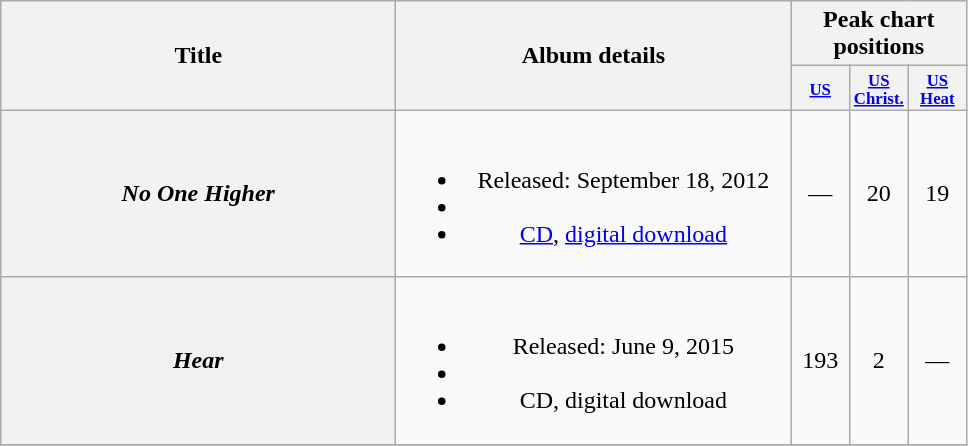<table class="wikitable plainrowheaders" style="text-align:center;">
<tr>
<th scope="col" rowspan="2" style="width:16em;">Title</th>
<th scope="col" rowspan="2" style="width:16em;">Album details</th>
<th scope="col" colspan="3">Peak chart positions</th>
</tr>
<tr>
<th style="width:3em; font-size:70%"><a href='#'>US</a></th>
<th style="width:3em; font-size:70%"><a href='#'>US<br>Christ.</a></th>
<th style="width:3em; font-size:70%"><a href='#'>US<br>Heat</a></th>
</tr>
<tr>
<th scope="row"><em>No One Higher</em></th>
<td><br><ul><li>Released: September 18, 2012</li><li></li><li><a href='#'>CD</a>, <a href='#'>digital download</a></li></ul></td>
<td>—</td>
<td>20</td>
<td>19</td>
</tr>
<tr>
<th scope="row"><em>Hear</em></th>
<td><br><ul><li>Released: June 9, 2015</li><li></li><li>CD, digital download</li></ul></td>
<td>193</td>
<td>2</td>
<td>—</td>
</tr>
<tr>
</tr>
</table>
